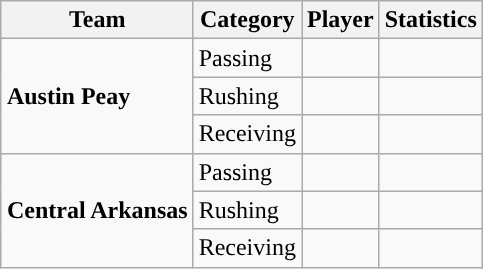<table class="wikitable" style="float: right;">
<tr>
<th>Team</th>
<th>Category</th>
<th>Player</th>
<th>Statistics</th>
</tr>
<tr>
<td rowspan=3><strong>Austin Peay</strong></td>
<td>Passing</td>
<td></td>
<td></td>
</tr>
<tr>
<td>Rushing</td>
<td></td>
<td></td>
</tr>
<tr>
<td>Receiving</td>
<td></td>
<td></td>
</tr>
<tr>
<td rowspan=3><strong>Central Arkansas</strong></td>
<td>Passing</td>
<td></td>
<td></td>
</tr>
<tr>
<td>Rushing</td>
<td></td>
<td></td>
</tr>
<tr>
<td>Receiving</td>
<td></td>
<td></td>
</tr>
</table>
